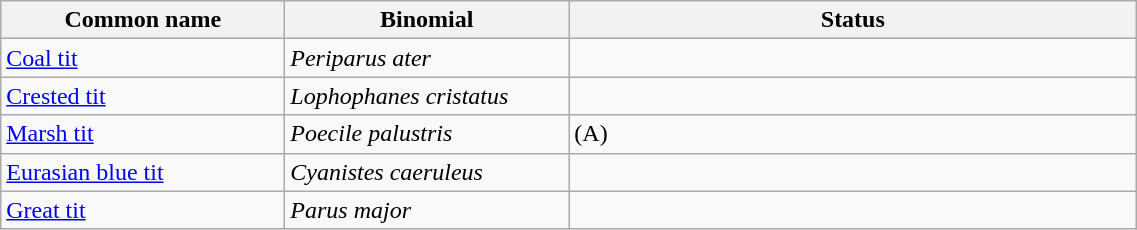<table width=60% class="wikitable">
<tr>
<th width=15%>Common name</th>
<th width=15%>Binomial</th>
<th width=30%>Status</th>
</tr>
<tr>
<td><a href='#'>Coal tit</a></td>
<td><em>Periparus ater</em></td>
<td></td>
</tr>
<tr>
<td><a href='#'>Crested tit</a></td>
<td><em>Lophophanes cristatus</em></td>
<td></td>
</tr>
<tr>
<td><a href='#'>Marsh tit</a></td>
<td><em>Poecile palustris</em></td>
<td>(A)</td>
</tr>
<tr>
<td><a href='#'>Eurasian blue tit</a></td>
<td><em>Cyanistes caeruleus</em></td>
<td></td>
</tr>
<tr>
<td><a href='#'>Great tit</a></td>
<td><em>Parus major</em></td>
<td></td>
</tr>
</table>
